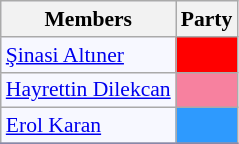<table class=wikitable style="border:1px solid #8888aa; background-color:#f7f8ff; padding:0px; font-size:90%;">
<tr>
<th>Members</th>
<th>Party</th>
</tr>
<tr>
<td><a href='#'>Şinasi Altıner</a></td>
<td style="background: #ff0000"></td>
</tr>
<tr>
<td><a href='#'>Hayrettin Dilekcan</a></td>
<td style="background: #F7819F"></td>
</tr>
<tr>
<td><a href='#'>Erol Karan</a></td>
<td style="background: #2E9AFE"></td>
</tr>
<tr>
</tr>
</table>
